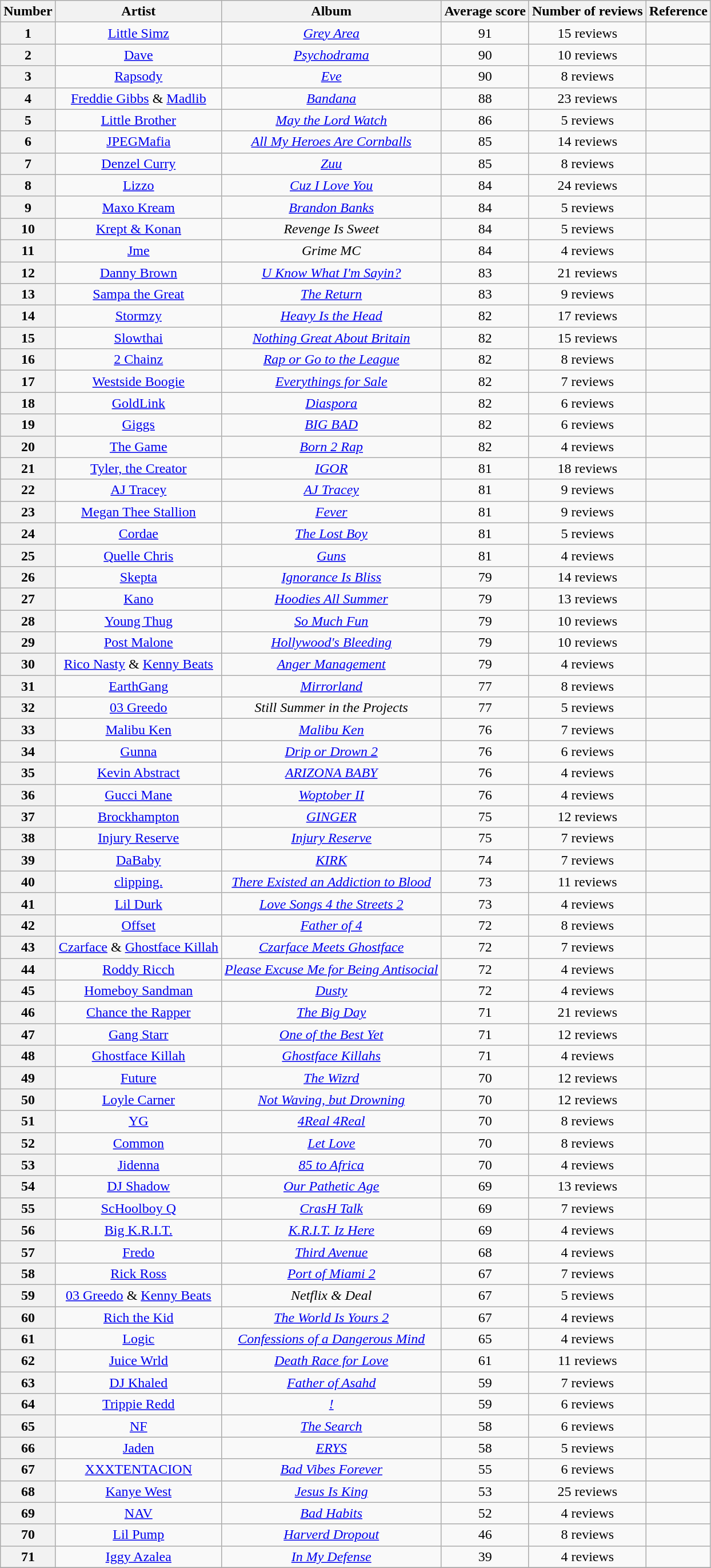<table class="wikitable sortable" style="text-align:center;">
<tr>
<th scope="col">Number</th>
<th scope="col">Artist</th>
<th scope="col">Album</th>
<th scope="col">Average score</th>
<th scope="col">Number of reviews</th>
<th scope="col">Reference</th>
</tr>
<tr>
<th scope="row">1</th>
<td><a href='#'>Little Simz</a></td>
<td><em><a href='#'>Grey Area</a></em></td>
<td>91</td>
<td>15 reviews</td>
<td></td>
</tr>
<tr>
<th scope="row">2</th>
<td><a href='#'>Dave</a></td>
<td><em><a href='#'>Psychodrama</a></em></td>
<td>90</td>
<td>10 reviews</td>
<td></td>
</tr>
<tr>
<th scope="row">3</th>
<td><a href='#'>Rapsody</a></td>
<td><em><a href='#'>Eve</a></em></td>
<td>90</td>
<td>8 reviews</td>
<td></td>
</tr>
<tr>
<th scope="row">4</th>
<td><a href='#'>Freddie Gibbs</a> & <a href='#'>Madlib</a></td>
<td><em><a href='#'>Bandana</a></em></td>
<td>88</td>
<td>23 reviews</td>
<td></td>
</tr>
<tr>
<th scope="row">5</th>
<td><a href='#'>Little Brother</a></td>
<td><em><a href='#'>May the Lord Watch</a></em></td>
<td>86</td>
<td>5 reviews</td>
<td></td>
</tr>
<tr>
<th scope="row">6</th>
<td><a href='#'>JPEGMafia</a></td>
<td><em><a href='#'>All My Heroes Are Cornballs</a></em></td>
<td>85</td>
<td>14 reviews</td>
<td></td>
</tr>
<tr>
<th scope="row">7</th>
<td><a href='#'>Denzel Curry</a></td>
<td><em><a href='#'>Zuu</a></em></td>
<td>85</td>
<td>8 reviews</td>
<td></td>
</tr>
<tr>
<th scope="row">8</th>
<td><a href='#'>Lizzo</a></td>
<td><em><a href='#'>Cuz I Love You</a></em></td>
<td>84</td>
<td>24 reviews</td>
<td></td>
</tr>
<tr>
<th scope="row">9</th>
<td><a href='#'>Maxo Kream</a></td>
<td><em><a href='#'>Brandon Banks</a></em></td>
<td>84</td>
<td>5 reviews</td>
<td></td>
</tr>
<tr>
<th scope="row">10</th>
<td><a href='#'>Krept & Konan</a></td>
<td><em>Revenge Is Sweet</em></td>
<td>84</td>
<td>5 reviews</td>
<td></td>
</tr>
<tr>
<th scope="row">11</th>
<td><a href='#'>Jme</a></td>
<td><em>Grime MC</em></td>
<td>84</td>
<td>4 reviews</td>
<td></td>
</tr>
<tr>
<th scope="row">12</th>
<td><a href='#'>Danny Brown</a></td>
<td><em><a href='#'>U Know What I'm Sayin?</a></em></td>
<td>83</td>
<td>21 reviews</td>
<td></td>
</tr>
<tr>
<th scope="row">13</th>
<td><a href='#'>Sampa the Great</a></td>
<td><em><a href='#'>The Return</a></em></td>
<td>83</td>
<td>9 reviews</td>
<td></td>
</tr>
<tr>
<th scope="row">14</th>
<td><a href='#'>Stormzy</a></td>
<td><em><a href='#'>Heavy Is the Head</a></em></td>
<td>82</td>
<td>17 reviews</td>
<td></td>
</tr>
<tr>
<th scope="row">15</th>
<td><a href='#'>Slowthai</a></td>
<td><em><a href='#'>Nothing Great About Britain</a></em></td>
<td>82</td>
<td>15 reviews</td>
<td></td>
</tr>
<tr>
<th scope="row">16</th>
<td><a href='#'>2 Chainz</a></td>
<td><em><a href='#'>Rap or Go to the League</a></em></td>
<td>82</td>
<td>8 reviews</td>
<td></td>
</tr>
<tr>
<th scope="row">17</th>
<td><a href='#'>Westside Boogie</a></td>
<td><em><a href='#'>Everythings for Sale</a></em></td>
<td>82</td>
<td>7 reviews</td>
<td></td>
</tr>
<tr>
<th scope="row">18</th>
<td><a href='#'>GoldLink</a></td>
<td><em><a href='#'>Diaspora</a></em></td>
<td>82</td>
<td>6 reviews</td>
<td></td>
</tr>
<tr>
<th scope="row">19</th>
<td><a href='#'>Giggs</a></td>
<td><em><a href='#'>BIG BAD</a></em></td>
<td>82</td>
<td>6 reviews</td>
<td></td>
</tr>
<tr>
<th scope="row">20</th>
<td><a href='#'>The Game</a></td>
<td><em><a href='#'>Born 2 Rap</a></em></td>
<td>82</td>
<td>4 reviews</td>
<td></td>
</tr>
<tr>
<th scope="row">21</th>
<td><a href='#'>Tyler, the Creator</a></td>
<td><em><a href='#'>IGOR</a></em></td>
<td>81</td>
<td>18 reviews</td>
<td></td>
</tr>
<tr>
<th scope="row">22</th>
<td><a href='#'>AJ Tracey</a></td>
<td><em><a href='#'>AJ Tracey</a></em></td>
<td>81</td>
<td>9 reviews</td>
<td></td>
</tr>
<tr>
<th scope="row">23</th>
<td><a href='#'>Megan Thee Stallion</a></td>
<td><em><a href='#'>Fever</a></em></td>
<td>81</td>
<td>9 reviews</td>
<td></td>
</tr>
<tr>
<th scope="row">24</th>
<td><a href='#'>Cordae</a></td>
<td><em><a href='#'>The Lost Boy</a></em></td>
<td>81</td>
<td>5 reviews</td>
<td></td>
</tr>
<tr>
<th scope="row">25</th>
<td><a href='#'>Quelle Chris</a></td>
<td><em><a href='#'>Guns</a></em></td>
<td>81</td>
<td>4 reviews</td>
<td></td>
</tr>
<tr>
<th scope="row">26</th>
<td><a href='#'>Skepta</a></td>
<td><em><a href='#'>Ignorance Is Bliss</a></em></td>
<td>79</td>
<td>14 reviews</td>
<td></td>
</tr>
<tr>
<th scope="row">27</th>
<td><a href='#'>Kano</a></td>
<td><em><a href='#'>Hoodies All Summer</a></em></td>
<td>79</td>
<td>13 reviews</td>
<td></td>
</tr>
<tr>
<th scope="row">28</th>
<td><a href='#'>Young Thug</a></td>
<td><em><a href='#'>So Much Fun</a></em></td>
<td>79</td>
<td>10 reviews</td>
<td></td>
</tr>
<tr>
<th scope="row">29</th>
<td><a href='#'>Post Malone</a></td>
<td><em><a href='#'>Hollywood's Bleeding</a></em></td>
<td>79</td>
<td>10 reviews</td>
<td></td>
</tr>
<tr>
<th scope="row">30</th>
<td><a href='#'>Rico Nasty</a> & <a href='#'>Kenny Beats</a></td>
<td><em><a href='#'>Anger Management</a></em></td>
<td>79</td>
<td>4 reviews</td>
<td></td>
</tr>
<tr>
<th scope="row">31</th>
<td><a href='#'>EarthGang</a></td>
<td><em><a href='#'>Mirrorland</a></em></td>
<td>77</td>
<td>8 reviews</td>
<td></td>
</tr>
<tr>
<th scope="row">32</th>
<td><a href='#'>03 Greedo</a></td>
<td><em>Still Summer in the Projects</em></td>
<td>77</td>
<td>5 reviews</td>
<td></td>
</tr>
<tr>
<th scope="row">33</th>
<td><a href='#'>Malibu Ken</a></td>
<td><em><a href='#'>Malibu Ken</a></em></td>
<td>76</td>
<td>7 reviews</td>
<td></td>
</tr>
<tr>
<th scope="row">34</th>
<td><a href='#'>Gunna</a></td>
<td><em><a href='#'>Drip or Drown 2</a></em></td>
<td>76</td>
<td>6 reviews</td>
<td></td>
</tr>
<tr>
<th scope="row">35</th>
<td><a href='#'>Kevin Abstract</a></td>
<td><em><a href='#'>ARIZONA BABY</a></em></td>
<td>76</td>
<td>4 reviews</td>
<td></td>
</tr>
<tr>
<th scope="row">36</th>
<td><a href='#'>Gucci Mane</a></td>
<td><em><a href='#'>Woptober II</a></em></td>
<td>76</td>
<td>4 reviews</td>
<td></td>
</tr>
<tr>
<th scope="row">37</th>
<td><a href='#'>Brockhampton</a></td>
<td><em><a href='#'>GINGER</a></em></td>
<td>75</td>
<td>12 reviews</td>
<td></td>
</tr>
<tr>
<th scope="row">38</th>
<td><a href='#'>Injury Reserve</a></td>
<td><em><a href='#'>Injury Reserve</a></em></td>
<td>75</td>
<td>7 reviews</td>
<td></td>
</tr>
<tr>
<th scope="row">39</th>
<td><a href='#'>DaBaby</a></td>
<td><em><a href='#'>KIRK</a></em></td>
<td>74</td>
<td>7 reviews</td>
<td></td>
</tr>
<tr>
<th scope="row">40</th>
<td><a href='#'>clipping.</a></td>
<td><em><a href='#'>There Existed an Addiction to Blood</a></em></td>
<td>73</td>
<td>11 reviews</td>
<td></td>
</tr>
<tr>
<th scope="row">41</th>
<td><a href='#'>Lil Durk</a></td>
<td><em><a href='#'>Love Songs 4 the Streets 2</a></em></td>
<td>73</td>
<td>4 reviews</td>
<td></td>
</tr>
<tr>
<th scope="row">42</th>
<td><a href='#'>Offset</a></td>
<td><em><a href='#'>Father of 4</a></em></td>
<td>72</td>
<td>8 reviews</td>
<td></td>
</tr>
<tr>
<th scope="row">43</th>
<td><a href='#'>Czarface</a> & <a href='#'>Ghostface Killah</a></td>
<td><em><a href='#'>Czarface Meets Ghostface</a></em></td>
<td>72</td>
<td>7 reviews</td>
<td></td>
</tr>
<tr>
<th scope="row">44</th>
<td><a href='#'>Roddy Ricch</a></td>
<td><em><a href='#'>Please Excuse Me for Being Antisocial</a></em></td>
<td>72</td>
<td>4 reviews</td>
<td></td>
</tr>
<tr>
<th scope="row">45</th>
<td><a href='#'>Homeboy Sandman</a></td>
<td><em><a href='#'>Dusty</a></em></td>
<td>72</td>
<td>4 reviews</td>
<td></td>
</tr>
<tr>
<th scope="row">46</th>
<td><a href='#'>Chance the Rapper</a></td>
<td><em><a href='#'>The Big Day</a></em></td>
<td>71</td>
<td>21 reviews</td>
<td></td>
</tr>
<tr>
<th scope="row">47</th>
<td><a href='#'>Gang Starr</a></td>
<td><em><a href='#'>One of the Best Yet</a></em></td>
<td>71</td>
<td>12 reviews</td>
<td></td>
</tr>
<tr>
<th scope="row">48</th>
<td><a href='#'>Ghostface Killah</a></td>
<td><em><a href='#'>Ghostface Killahs</a></em></td>
<td>71</td>
<td>4 reviews</td>
<td></td>
</tr>
<tr>
<th scope="row">49</th>
<td><a href='#'>Future</a></td>
<td><em><a href='#'>The Wizrd</a></em></td>
<td>70</td>
<td>12 reviews</td>
<td></td>
</tr>
<tr>
<th scope="row">50</th>
<td><a href='#'>Loyle Carner</a></td>
<td><em><a href='#'>Not Waving, but Drowning</a></em></td>
<td>70</td>
<td>12 reviews</td>
<td></td>
</tr>
<tr>
<th scope="row">51</th>
<td><a href='#'>YG</a></td>
<td><em><a href='#'>4Real 4Real</a></em></td>
<td>70</td>
<td>8 reviews</td>
<td></td>
</tr>
<tr>
<th scope="row">52</th>
<td><a href='#'>Common</a></td>
<td><em><a href='#'>Let Love</a></em></td>
<td>70</td>
<td>8 reviews</td>
<td></td>
</tr>
<tr>
<th scope="row">53</th>
<td><a href='#'>Jidenna</a></td>
<td><em><a href='#'>85 to Africa</a></em></td>
<td>70</td>
<td>4 reviews</td>
<td></td>
</tr>
<tr>
<th scope="row">54</th>
<td><a href='#'>DJ Shadow</a></td>
<td><em><a href='#'>Our Pathetic Age</a></em></td>
<td>69</td>
<td>13 reviews</td>
<td></td>
</tr>
<tr>
<th scope="row">55</th>
<td><a href='#'>ScHoolboy Q</a></td>
<td><em><a href='#'>CrasH Talk</a></em></td>
<td>69</td>
<td>7 reviews</td>
<td></td>
</tr>
<tr>
<th scope="row">56</th>
<td><a href='#'>Big K.R.I.T.</a></td>
<td><em><a href='#'>K.R.I.T. Iz Here</a></em></td>
<td>69</td>
<td>4 reviews</td>
<td></td>
</tr>
<tr>
<th scope="row">57</th>
<td><a href='#'>Fredo</a></td>
<td><em><a href='#'>Third Avenue</a></em></td>
<td>68</td>
<td>4 reviews</td>
<td></td>
</tr>
<tr>
<th scope="row">58</th>
<td><a href='#'>Rick Ross</a></td>
<td><em><a href='#'>Port of Miami 2</a></em></td>
<td>67</td>
<td>7 reviews</td>
<td></td>
</tr>
<tr>
<th scope="row">59</th>
<td><a href='#'>03 Greedo</a> & <a href='#'>Kenny Beats</a></td>
<td><em>Netflix & Deal</em></td>
<td>67</td>
<td>5 reviews</td>
<td></td>
</tr>
<tr>
<th scope="row">60</th>
<td><a href='#'>Rich the Kid</a></td>
<td><em><a href='#'>The World Is Yours 2</a></em></td>
<td>67</td>
<td>4 reviews</td>
<td></td>
</tr>
<tr>
<th scope="row">61</th>
<td><a href='#'>Logic</a></td>
<td><em><a href='#'>Confessions of a Dangerous Mind</a></em></td>
<td>65</td>
<td>4 reviews</td>
<td></td>
</tr>
<tr>
<th scope="row">62</th>
<td><a href='#'>Juice Wrld</a></td>
<td><em><a href='#'>Death Race for Love</a></em></td>
<td>61</td>
<td>11 reviews</td>
<td></td>
</tr>
<tr>
<th scope="row">63</th>
<td><a href='#'>DJ Khaled</a></td>
<td><em><a href='#'>Father of Asahd</a></em></td>
<td>59</td>
<td>7 reviews</td>
<td></td>
</tr>
<tr>
<th scope="row">64</th>
<td><a href='#'>Trippie Redd</a></td>
<td><em><a href='#'>!</a></em></td>
<td>59</td>
<td>6 reviews</td>
<td></td>
</tr>
<tr>
<th scope="row">65</th>
<td><a href='#'>NF</a></td>
<td><em><a href='#'>The Search</a></em></td>
<td>58</td>
<td>6 reviews</td>
<td></td>
</tr>
<tr>
<th scope="row">66</th>
<td><a href='#'>Jaden</a></td>
<td><em><a href='#'>ERYS</a></em></td>
<td>58</td>
<td>5 reviews</td>
<td></td>
</tr>
<tr>
<th scope="row">67</th>
<td><a href='#'>XXXTENTACION</a></td>
<td><em><a href='#'>Bad Vibes Forever</a></em></td>
<td>55</td>
<td>6 reviews</td>
<td></td>
</tr>
<tr>
<th scope="row">68</th>
<td><a href='#'>Kanye West</a></td>
<td><em><a href='#'>Jesus Is King</a></em></td>
<td>53</td>
<td>25 reviews</td>
<td></td>
</tr>
<tr>
<th scope="row">69</th>
<td><a href='#'>NAV</a></td>
<td><em><a href='#'>Bad Habits</a></em></td>
<td>52</td>
<td>4 reviews</td>
<td></td>
</tr>
<tr>
<th scope="row">70</th>
<td><a href='#'>Lil Pump</a></td>
<td><em><a href='#'>Harverd Dropout</a></em></td>
<td>46</td>
<td>8 reviews</td>
<td></td>
</tr>
<tr>
<th scope="row">71</th>
<td><a href='#'>Iggy Azalea</a></td>
<td><em><a href='#'>In My Defense</a></em></td>
<td>39</td>
<td>4 reviews</td>
<td></td>
</tr>
<tr>
</tr>
</table>
